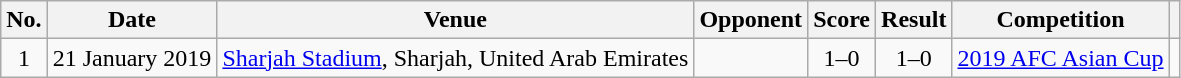<table class="wikitable">
<tr>
<th scope="col">No.</th>
<th scope="col">Date</th>
<th scope="col">Venue</th>
<th scope="col">Opponent</th>
<th scope="col">Score</th>
<th scope="col">Result</th>
<th scope="col">Competition</th>
<th scope="col"></th>
</tr>
<tr>
<td scope="row" align="center">1</td>
<td>21 January 2019</td>
<td><a href='#'>Sharjah Stadium</a>, Sharjah, United Arab Emirates</td>
<td></td>
<td align="center">1–0</td>
<td align="center">1–0</td>
<td><a href='#'>2019 AFC Asian Cup</a></td>
<td style="text-align:center"></td>
</tr>
</table>
